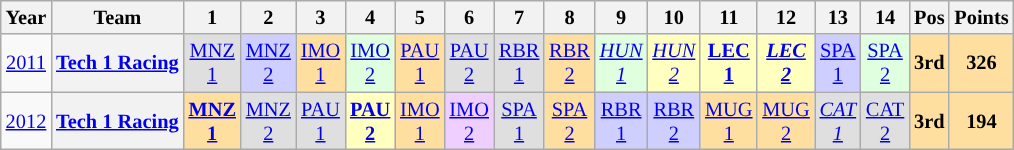<table class="wikitable" style="text-align:center; font-size:85%">
<tr>
<th>Year</th>
<th>Team</th>
<th>1</th>
<th>2</th>
<th>3</th>
<th>4</th>
<th>5</th>
<th>6</th>
<th>7</th>
<th>8</th>
<th>9</th>
<th>10</th>
<th>11</th>
<th>12</th>
<th>13</th>
<th>14</th>
<th>Pos</th>
<th>Points</th>
</tr>
<tr>
<td><a href='#'>2011</a></td>
<th nowrap><a href='#'>Tech 1 Racing</a></th>
<td style="background:#DFDFDF;"><a href='#'>MNZ<br>1</a><br></td>
<td style="background:#CFCFFF;"><a href='#'>MNZ<br>2</a><br></td>
<td style="background:#FFDF9F;"><a href='#'>IMO<br>1</a><br></td>
<td style="background:#DFFFDF;"><a href='#'>IMO<br>2</a><br></td>
<td style="background:#FFDF9F;"><a href='#'>PAU<br>1</a><br></td>
<td style="background:#DFDFDF;"><a href='#'>PAU<br>2</a><br></td>
<td style="background:#DFDFDF;"><a href='#'>RBR<br>1</a><br></td>
<td style="background:#FFDF9F;"><a href='#'>RBR<br>2</a><br></td>
<td style="background:#DFFFDF;"><em><a href='#'>HUN<br>1</a></em><br></td>
<td style="background:#FFFFBF;"><em><a href='#'>HUN<br>2</a></em><br></td>
<td style="background:#FFFFBF;"><strong><a href='#'>LEC<br>1</a></strong><br></td>
<td style="background:#FFFFBF;"><strong><em><a href='#'>LEC<br>2</a></em></strong><br></td>
<td style="background:#CFCFFF;"><a href='#'>SPA<br>1</a><br></td>
<td style="background:#DFFFDF;"><a href='#'>SPA<br>2</a><br></td>
<th style="background:#FFDF9F;">3rd</th>
<th style="background:#FFDF9F;">326</th>
</tr>
<tr>
<td><a href='#'>2012</a></td>
<th nowrap><a href='#'>Tech 1 Racing</a></th>
<td style="background:#FFDF9F;"><strong><a href='#'>MNZ<br>1</a></strong><br></td>
<td style="background:#DFDFDF;"><a href='#'>MNZ<br>2</a><br></td>
<td style="background:#DFDFDF;"><a href='#'>PAU<br>1</a><br></td>
<td style="background:#FFFFBF;"><strong><a href='#'>PAU<br>2</a></strong><br></td>
<td style="background:#FFDF9F;"><a href='#'>IMO<br>1</a><br></td>
<td style="background:#EFCFFF;"><a href='#'>IMO<br>2</a><br></td>
<td style="background:#DFDFDF;"><a href='#'>SPA<br>1</a><br></td>
<td style="background:#FFDF9F;"><a href='#'>SPA<br>2</a><br></td>
<td style="background:#CFCFFF;"><a href='#'>RBR<br>1</a><br></td>
<td style="background:#CFCFFF;"><a href='#'>RBR<br>2</a><br></td>
<td style="background:#FFDF9F;"><a href='#'>MUG<br>1</a><br></td>
<td style="background:#FFDF9F;"><a href='#'>MUG<br>2</a><br></td>
<td style="background:#DFDFDF;"><em><a href='#'>CAT<br>1</a></em><br></td>
<td style="background:#DFDFDF;"><a href='#'>CAT<br>2</a><br></td>
<th style="background:#FFDF9F;">3rd</th>
<th style="background:#FFDF9F;">194</th>
</tr>
</table>
